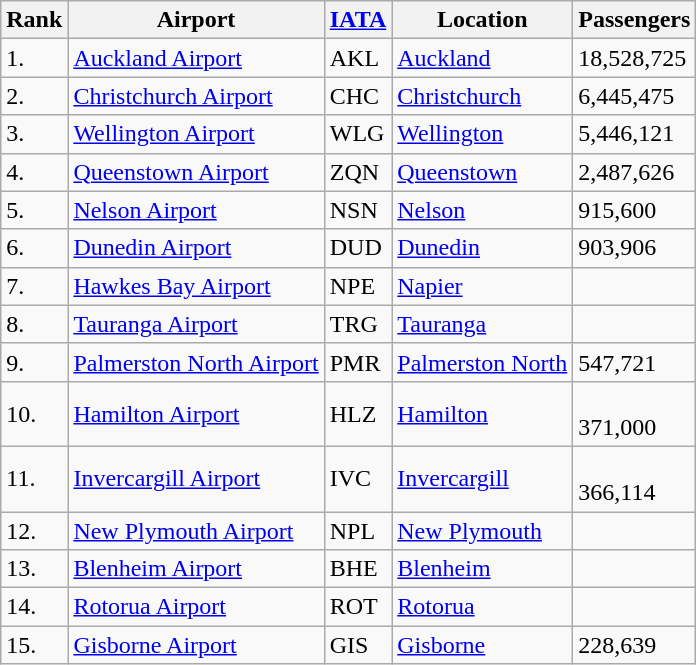<table class="wikitable">
<tr>
<th>Rank</th>
<th>Airport</th>
<th><a href='#'>IATA</a></th>
<th>Location</th>
<th>Passengers</th>
</tr>
<tr>
<td>1.</td>
<td><a href='#'>Auckland Airport</a></td>
<td>AKL</td>
<td><a href='#'>Auckland</a></td>
<td>18,528,725</td>
</tr>
<tr>
<td>2.</td>
<td><a href='#'>Christchurch Airport</a></td>
<td>CHC</td>
<td><a href='#'>Christchurch</a></td>
<td>6,445,475</td>
</tr>
<tr>
<td>3.</td>
<td><a href='#'>Wellington Airport</a></td>
<td>WLG</td>
<td><a href='#'>Wellington</a></td>
<td>5,446,121</td>
</tr>
<tr>
<td>4.</td>
<td><a href='#'>Queenstown Airport</a></td>
<td>ZQN</td>
<td><a href='#'>Queenstown</a></td>
<td>2,487,626</td>
</tr>
<tr>
<td>5.</td>
<td><a href='#'>Nelson Airport</a></td>
<td>NSN</td>
<td><a href='#'>Nelson</a></td>
<td>915,600</td>
</tr>
<tr>
<td>6.</td>
<td><a href='#'>Dunedin Airport</a></td>
<td>DUD</td>
<td><a href='#'>Dunedin</a></td>
<td>903,906</td>
</tr>
<tr>
<td>7.</td>
<td><a href='#'>Hawkes Bay Airport</a></td>
<td>NPE</td>
<td><a href='#'>Napier</a></td>
<td></td>
</tr>
<tr>
<td>8.</td>
<td><a href='#'>Tauranga Airport</a></td>
<td>TRG</td>
<td><a href='#'>Tauranga</a></td>
<td></td>
</tr>
<tr>
<td>9.</td>
<td><a href='#'>Palmerston North Airport</a></td>
<td>PMR</td>
<td><a href='#'>Palmerston North</a></td>
<td>547,721</td>
</tr>
<tr>
<td>10.</td>
<td><a href='#'>Hamilton Airport</a></td>
<td>HLZ</td>
<td><a href='#'>Hamilton</a></td>
<td><br>371,000</td>
</tr>
<tr>
<td>11.</td>
<td><a href='#'>Invercargill Airport</a></td>
<td>IVC</td>
<td><a href='#'>Invercargill</a></td>
<td><br>366,114</td>
</tr>
<tr>
<td>12.</td>
<td><a href='#'>New Plymouth Airport</a></td>
<td>NPL</td>
<td><a href='#'>New Plymouth</a></td>
<td></td>
</tr>
<tr>
<td>13.</td>
<td><a href='#'>Blenheim Airport</a></td>
<td>BHE</td>
<td><a href='#'>Blenheim</a></td>
<td></td>
</tr>
<tr>
<td>14.</td>
<td><a href='#'>Rotorua Airport</a></td>
<td>ROT</td>
<td><a href='#'>Rotorua</a></td>
<td></td>
</tr>
<tr>
<td>15.</td>
<td><a href='#'>Gisborne Airport</a></td>
<td>GIS</td>
<td><a href='#'>Gisborne</a></td>
<td>228,639</td>
</tr>
</table>
